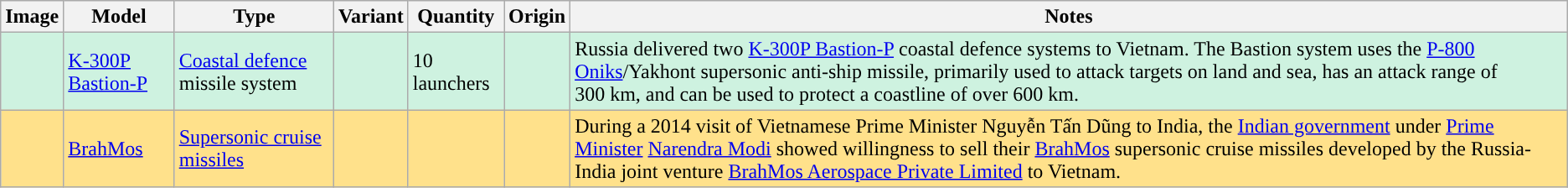<table class="wikitable">
<tr>
<th>Image</th>
<th>Model</th>
<th>Type</th>
<th>Variant</th>
<th>Quantity</th>
<th>Origin</th>
<th>Notes</th>
</tr>
<tr>
<td style="background: #CEF2E0"></td>
<td style="background: #CEF2E0"><a href='#'>K-300P Bastion-P</a></td>
<td style="background: #CEF2E0"><a href='#'>Coastal defence</a> missile system</td>
<td style="background: #CEF2E0"></td>
<td style="background: #CEF2E0">10 launchers</td>
<td style="background: #CEF2E0"></td>
<td style="background: #CEF2E0">Russia delivered two <a href='#'>K-300P Bastion-P</a> coastal defence systems to Vietnam. The Bastion system uses the <a href='#'>P-800 Oniks</a>/Yakhont supersonic anti-ship missile, primarily used to attack targets on land and sea, has an attack range of 300 km, and can be used to protect a coastline of over 600 km.</td>
</tr>
<tr>
<td style="background: #FFE18B"></td>
<td style="background: #FFE18B"><a href='#'>BrahMos</a></td>
<td style="background: #FFE18B"><a href='#'>Supersonic cruise missiles</a></td>
<td style="background: #FFE18B"></td>
<td style="background: #FFE18B"></td>
<td style="background: #FFE18B"><br></td>
<td style="background: #FFE18B">During a 2014 visit of Vietnamese Prime Minister Nguyễn Tấn Dũng to India, the <a href='#'>Indian government</a> under <a href='#'>Prime Minister</a> <a href='#'>Narendra Modi</a> showed willingness to sell their <a href='#'>BrahMos</a> supersonic cruise missiles developed by the Russia-India joint venture <a href='#'>BrahMos Aerospace Private Limited</a> to Vietnam.</td>
</tr>
</table>
